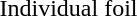<table>
<tr>
<td>Individual foil<br> </td>
<td></td>
<td></td>
<td></td>
</tr>
</table>
